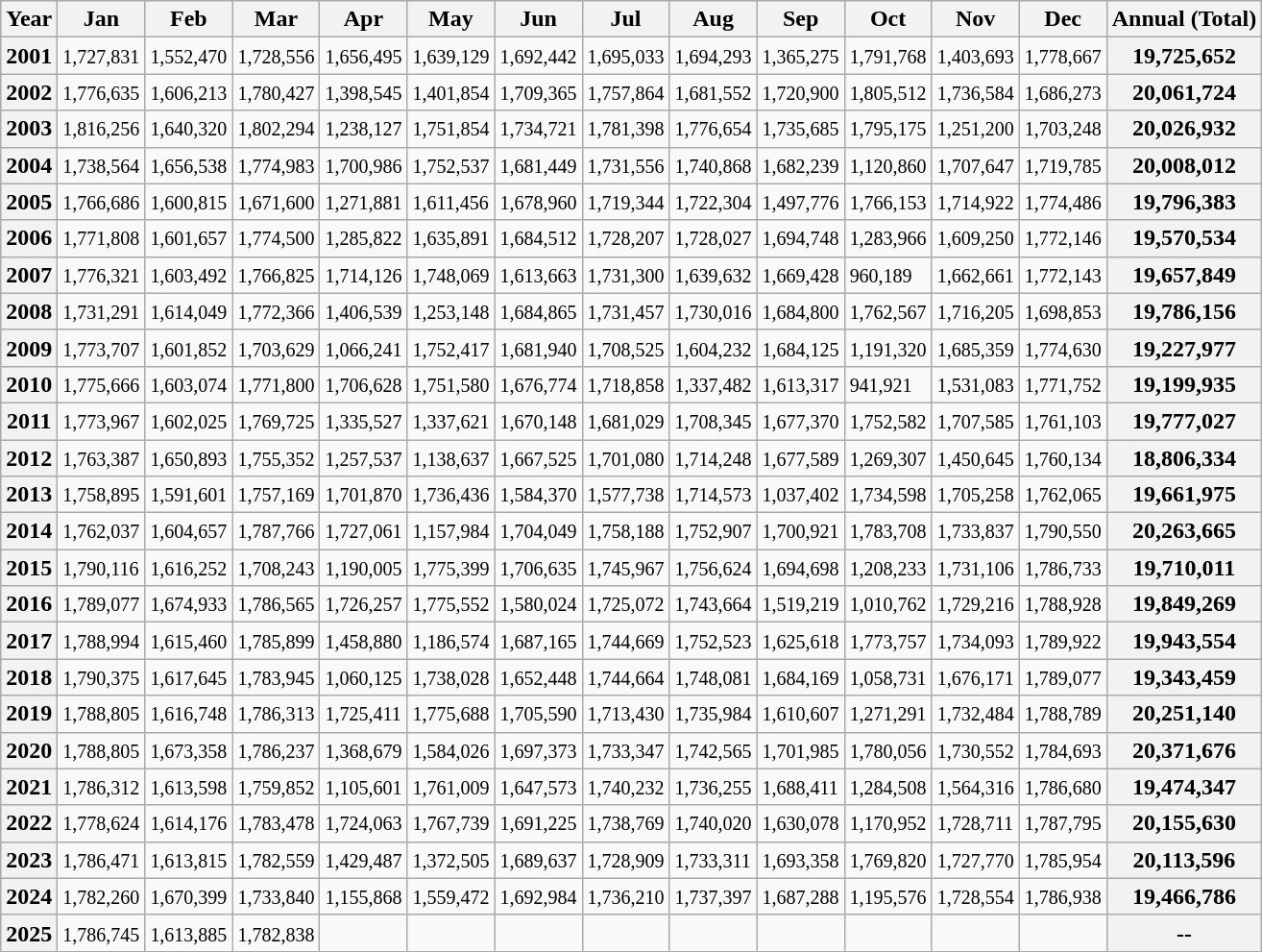<table class="wikitable">
<tr>
<th>Year</th>
<th>Jan</th>
<th>Feb</th>
<th>Mar</th>
<th>Apr</th>
<th>May</th>
<th>Jun</th>
<th>Jul</th>
<th>Aug</th>
<th>Sep</th>
<th>Oct</th>
<th>Nov</th>
<th>Dec</th>
<th>Annual (Total)</th>
</tr>
<tr>
<th>2001</th>
<td><small>1,727,831</small></td>
<td><small>1,552,470</small></td>
<td><small>1,728,556</small></td>
<td><small>1,656,495</small></td>
<td><small>1,639,129</small></td>
<td><small>1,692,442</small></td>
<td><small>1,695,033</small></td>
<td><small>1,694,293</small></td>
<td><small>1,365,275</small></td>
<td><small>1,791,768</small></td>
<td><small>1,403,693</small></td>
<td><small>1,778,667</small></td>
<th>19,725,652</th>
</tr>
<tr>
<th>2002</th>
<td><small>1,776,635</small></td>
<td><small>1,606,213</small></td>
<td><small>1,780,427</small></td>
<td><small>1,398,545</small></td>
<td><small>1,401,854</small></td>
<td><small>1,709,365</small></td>
<td><small>1,757,864</small></td>
<td><small>1,681,552</small></td>
<td><small>1,720,900</small></td>
<td><small>1,805,512</small></td>
<td><small>1,736,584</small></td>
<td><small>1,686,273</small></td>
<th>20,061,724</th>
</tr>
<tr>
<th>2003</th>
<td><small>1,816,256</small></td>
<td><small>1,640,320</small></td>
<td><small>1,802,294</small></td>
<td><small>1,238,127</small></td>
<td><small>1,751,854</small></td>
<td><small>1,734,721</small></td>
<td><small>1,781,398</small></td>
<td><small>1,776,654</small></td>
<td><small>1,735,685</small></td>
<td><small>1,795,175</small></td>
<td><small>1,251,200</small></td>
<td><small>1,703,248</small></td>
<th>20,026,932</th>
</tr>
<tr>
<th>2004</th>
<td><small>1,738,564</small></td>
<td><small>1,656,538</small></td>
<td><small>1,774,983</small></td>
<td><small>1,700,986</small></td>
<td><small>1,752,537</small></td>
<td><small>1,681,449</small></td>
<td><small>1,731,556</small></td>
<td><small>1,740,868</small></td>
<td><small>1,682,239</small></td>
<td><small>1,120,860</small></td>
<td><small>1,707,647</small></td>
<td><small>1,719,785</small></td>
<th>20,008,012</th>
</tr>
<tr>
<th>2005</th>
<td><small>1,766,686</small></td>
<td><small>1,600,815</small></td>
<td><small>1,671,600</small></td>
<td><small>1,271,881</small></td>
<td><small>1,611,456</small></td>
<td><small>1,678,960</small></td>
<td><small>1,719,344</small></td>
<td><small>1,722,304</small></td>
<td><small>1,497,776</small></td>
<td><small>1,766,153</small></td>
<td><small>1,714,922</small></td>
<td><small>1,774,486</small></td>
<th>19,796,383</th>
</tr>
<tr>
<th>2006</th>
<td><small>1,771,808</small></td>
<td><small>1,601,657</small></td>
<td><small>1,774,500</small></td>
<td><small>1,285,822</small></td>
<td><small>1,635,891</small></td>
<td><small>1,684,512</small></td>
<td><small>1,728,207</small></td>
<td><small>1,728,027</small></td>
<td><small>1,694,748</small></td>
<td><small>1,283,966</small></td>
<td><small>1,609,250</small></td>
<td><small>1,772,146</small></td>
<th>19,570,534</th>
</tr>
<tr>
<th>2007</th>
<td><small>1,776,321</small></td>
<td><small>1,603,492</small></td>
<td><small>1,766,825</small></td>
<td><small>1,714,126</small></td>
<td><small>1,748,069</small></td>
<td><small>1,613,663</small></td>
<td><small>1,731,300</small></td>
<td><small>1,639,632</small></td>
<td><small>1,669,428</small></td>
<td><small>960,189</small></td>
<td><small>1,662,661</small></td>
<td><small>1,772,143</small></td>
<th>19,657,849</th>
</tr>
<tr>
<th>2008</th>
<td><small>1,731,291</small></td>
<td><small>1,614,049</small></td>
<td><small>1,772,366</small></td>
<td><small>1,406,539</small></td>
<td><small>1,253,148</small></td>
<td><small>1,684,865</small></td>
<td><small>1,731,457</small></td>
<td><small>1,730,016</small></td>
<td><small>1,684,800</small></td>
<td><small>1,762,567</small></td>
<td><small>1,716,205</small></td>
<td><small>1,698,853</small></td>
<th>19,786,156</th>
</tr>
<tr>
<th>2009</th>
<td><small>1,773,707</small></td>
<td><small>1,601,852</small></td>
<td><small>1,703,629</small></td>
<td><small>1,066,241</small></td>
<td><small>1,752,417</small></td>
<td><small>1,681,940</small></td>
<td><small>1,708,525</small></td>
<td><small>1,604,232</small></td>
<td><small>1,684,125</small></td>
<td><small>1,191,320</small></td>
<td><small>1,685,359</small></td>
<td><small>1,774,630</small></td>
<th>19,227,977</th>
</tr>
<tr>
<th>2010</th>
<td><small>1,775,666</small></td>
<td><small>1,603,074</small></td>
<td><small>1,771,800</small></td>
<td><small>1,706,628</small></td>
<td><small>1,751,580</small></td>
<td><small>1,676,774</small></td>
<td><small>1,718,858</small></td>
<td><small>1,337,482</small></td>
<td><small>1,613,317</small></td>
<td><small>941,921</small></td>
<td><small>1,531,083</small></td>
<td><small>1,771,752</small></td>
<th>19,199,935</th>
</tr>
<tr>
<th>2011</th>
<td><small>1,773,967</small></td>
<td><small>1,602,025</small></td>
<td><small>1,769,725</small></td>
<td><small>1,335,527</small></td>
<td><small>1,337,621</small></td>
<td><small>1,670,148</small></td>
<td><small>1,681,029</small></td>
<td><small>1,708,345</small></td>
<td><small>1,677,370</small></td>
<td><small>1,752,582</small></td>
<td><small>1,707,585</small></td>
<td><small>1,761,103</small></td>
<th>19,777,027</th>
</tr>
<tr>
<th>2012</th>
<td><small>1,763,387</small></td>
<td><small>1,650,893</small></td>
<td><small>1,755,352</small></td>
<td><small>1,257,537</small></td>
<td><small>1,138,637</small></td>
<td><small>1,667,525</small></td>
<td><small>1,701,080</small></td>
<td><small>1,714,248</small></td>
<td><small>1,677,589</small></td>
<td><small>1,269,307</small></td>
<td><small>1,450,645</small></td>
<td><small>1,760,134</small></td>
<th>18,806,334</th>
</tr>
<tr>
<th>2013</th>
<td><small>1,758,895</small></td>
<td><small>1,591,601</small></td>
<td><small>1,757,169</small></td>
<td><small>1,701,870</small></td>
<td><small>1,736,436</small></td>
<td><small>1,584,370</small></td>
<td><small>1,577,738</small></td>
<td><small>1,714,573</small></td>
<td><small>1,037,402</small></td>
<td><small>1,734,598</small></td>
<td><small>1,705,258</small></td>
<td><small>1,762,065</small></td>
<th>19,661,975</th>
</tr>
<tr>
<th>2014</th>
<td><small>1,762,037</small></td>
<td><small>1,604,657</small></td>
<td><small>1,787,766</small></td>
<td><small>1,727,061</small></td>
<td><small>1,157,984</small></td>
<td><small>1,704,049</small></td>
<td><small>1,758,188</small></td>
<td><small>1,752,907</small></td>
<td><small>1,700,921</small></td>
<td><small>1,783,708</small></td>
<td><small>1,733,837</small></td>
<td><small>1,790,550</small></td>
<th>20,263,665</th>
</tr>
<tr>
<th>2015</th>
<td><small>1,790,116</small></td>
<td><small>1,616,252</small></td>
<td><small>1,708,243</small></td>
<td><small>1,190,005</small></td>
<td><small>1,775,399</small></td>
<td><small>1,706,635</small></td>
<td><small>1,745,967</small></td>
<td><small>1,756,624</small></td>
<td><small>1,694,698</small></td>
<td><small>1,208,233</small></td>
<td><small>1,731,106</small></td>
<td><small>1,786,733</small></td>
<th>19,710,011</th>
</tr>
<tr>
<th>2016</th>
<td><small>1,789,077</small></td>
<td><small>1,674,933</small></td>
<td><small>1,786,565</small></td>
<td><small>1,726,257</small></td>
<td><small>1,775,552</small></td>
<td><small>1,580,024</small></td>
<td><small>1,725,072</small></td>
<td><small>1,743,664</small></td>
<td><small>1,519,219</small></td>
<td><small>1,010,762</small></td>
<td><small>1,729,216</small></td>
<td><small>1,788,928</small></td>
<th>19,849,269</th>
</tr>
<tr>
<th>2017</th>
<td><small>1,788,994</small></td>
<td><small>1,615,460</small></td>
<td><small>1,785,899</small></td>
<td><small>1,458,880</small></td>
<td><small>1,186,574</small></td>
<td><small>1,687,165</small></td>
<td><small>1,744,669</small></td>
<td><small>1,752,523</small></td>
<td><small>1,625,618</small></td>
<td><small>1,773,757</small></td>
<td><small>1,734,093</small></td>
<td><small>1,789,922</small></td>
<th>19,943,554</th>
</tr>
<tr>
<th>2018</th>
<td><small>1,790,375</small></td>
<td><small>1,617,645</small></td>
<td><small>1,783,945</small></td>
<td><small>1,060,125</small></td>
<td><small>1,738,028</small></td>
<td><small>1,652,448</small></td>
<td><small>1,744,664</small></td>
<td><small>1,748,081</small></td>
<td><small>1,684,169</small></td>
<td><small>1,058,731</small></td>
<td><small>1,676,171</small></td>
<td><small>1,789,077</small></td>
<th>19,343,459</th>
</tr>
<tr>
<th>2019</th>
<td><small>1,788,805</small></td>
<td><small>1,616,748</small></td>
<td><small>1,786,313</small></td>
<td><small>1,725,411</small></td>
<td><small>1,775,688</small></td>
<td><small>1,705,590</small></td>
<td><small>1,713,430</small></td>
<td><small>1,735,984</small></td>
<td><small>1,610,607</small></td>
<td><small>1,271,291</small></td>
<td><small>1,732,484</small></td>
<td><small>1,788,789</small></td>
<th>20,251,140</th>
</tr>
<tr>
<th>2020</th>
<td><small>1,788,805</small></td>
<td><small>1,673,358</small></td>
<td><small>1,786,237</small></td>
<td><small>1,368,679</small></td>
<td><small>1,584,026</small></td>
<td><small>1,697,373</small></td>
<td><small>1,733,347</small></td>
<td><small>1,742,565</small></td>
<td><small>1,701,985</small></td>
<td><small>1,780,056</small></td>
<td><small>1,730,552</small></td>
<td><small>1,784,693</small></td>
<th>20,371,676</th>
</tr>
<tr>
<th>2021</th>
<td><small>1,786,312</small></td>
<td><small>1,613,598</small></td>
<td><small>1,759,852</small></td>
<td><small>1,105,601</small></td>
<td><small>1,761,009</small></td>
<td><small>1,647,573</small></td>
<td><small>1,740,232</small></td>
<td><small>1,736,255</small></td>
<td><small>1,688,411</small></td>
<td><small>1,284,508</small></td>
<td><small>1,564,316</small></td>
<td><small>1,786,680</small></td>
<th>19,474,347</th>
</tr>
<tr>
<th>2022</th>
<td><small>1,778,624</small></td>
<td><small>1,614,176</small></td>
<td><small>1,783,478</small></td>
<td><small>1,724,063</small></td>
<td><small>1,767,739</small></td>
<td><small>1,691,225</small></td>
<td><small>1,738,769</small></td>
<td><small>1,740,020</small></td>
<td><small>1,630,078</small></td>
<td><small>1,170,952</small></td>
<td><small>1,728,711</small></td>
<td><small>1,787,795</small></td>
<th>20,155,630</th>
</tr>
<tr>
<th>2023</th>
<td><small>1,786,471</small></td>
<td><small>1,613,815</small></td>
<td><small>1,782,559</small></td>
<td><small>1,429,487</small></td>
<td><small>1,372,505</small></td>
<td><small>1,689,637</small></td>
<td><small>1,728,909</small></td>
<td><small>1,733,311</small></td>
<td><small>1,693,358</small></td>
<td><small>1,769,820</small></td>
<td><small>1,727,770</small></td>
<td><small>1,785,954</small></td>
<th>20,113,596</th>
</tr>
<tr>
<th>2024</th>
<td><small>1,782,260</small></td>
<td><small>1,670,399</small></td>
<td><small>1,733,840</small></td>
<td><small>1,155,868</small></td>
<td><small>1,559,472</small></td>
<td><small>1,692,984</small></td>
<td><small>1,736,210</small></td>
<td><small>1,737,397</small></td>
<td><small>1,687,288</small></td>
<td><small>1,195,576</small></td>
<td><small>1,728,554</small></td>
<td><small>1,786,938</small></td>
<th>19,466,786</th>
</tr>
<tr>
<th>2025</th>
<td><small>1,786,745</small></td>
<td><small>1,613,885</small></td>
<td><small>1,782,838</small></td>
<td><small></small></td>
<td><small></small></td>
<td><small></small></td>
<td><small></small></td>
<td><small></small></td>
<td><small></small></td>
<td><small></small></td>
<td><small></small></td>
<td><small></small></td>
<th>--</th>
</tr>
<tr>
</tr>
</table>
